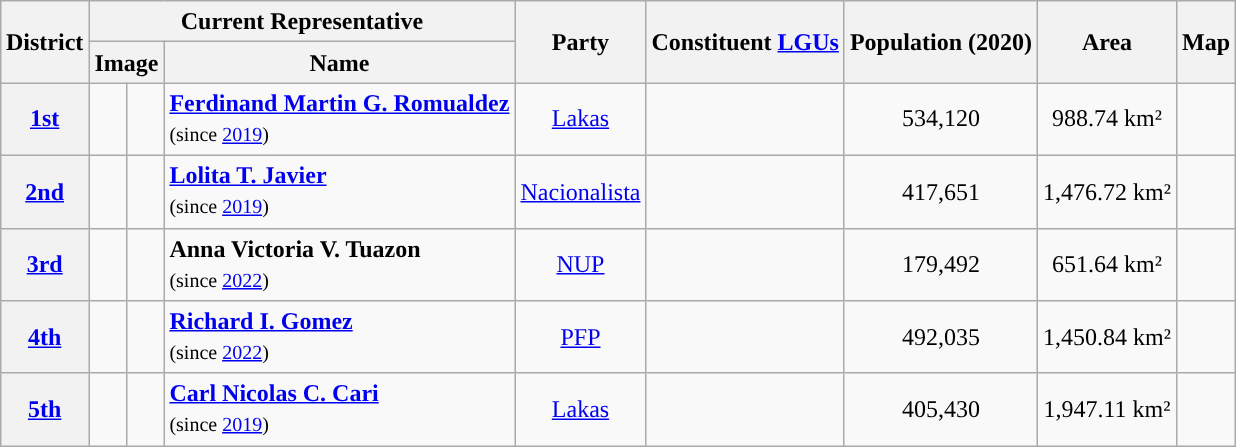<table class="wikitable sortable" style="margin: 1em auto; font-size:100%; line-height:20px; text-align:center">
<tr>
<th rowspan="2">District</th>
<th colspan="3">Current Representative</th>
<th rowspan="2">Party</th>
<th rowspan="2">Constituent <a href='#'>LGUs</a></th>
<th rowspan="2">Population (2020)</th>
<th rowspan="2">Area</th>
<th rowspan="2">Map</th>
</tr>
<tr>
<th colspan="2">Image</th>
<th>Name</th>
</tr>
<tr>
<th><a href='#'>1st</a></th>
<td style="background:"></td>
<td></td>
<td style="text-align:left;"><strong><a href='#'>Ferdinand Martin G. Romualdez</a></strong><br><small>(since <a href='#'>2019</a>)</small></td>
<td><a href='#'>Lakas</a></td>
<td></td>
<td>534,120</td>
<td>988.74 km²</td>
<td></td>
</tr>
<tr>
<th><a href='#'>2nd</a></th>
<td style="background:"></td>
<td></td>
<td style="text-align:left;"><strong><a href='#'>Lolita T. Javier</a></strong><br><small>(since <a href='#'>2019</a>)</small></td>
<td><a href='#'>Nacionalista</a></td>
<td></td>
<td>417,651</td>
<td>1,476.72 km²</td>
<td></td>
</tr>
<tr>
<th><a href='#'>3rd</a></th>
<td style="background:"></td>
<td></td>
<td style="text-align:left;"><strong>Anna Victoria V. Tuazon</strong><br><small>(since <a href='#'>2022</a>)</small></td>
<td><a href='#'>NUP</a></td>
<td></td>
<td>179,492</td>
<td>651.64 km²</td>
<td></td>
</tr>
<tr>
<th><a href='#'>4th</a></th>
<td style="background:"></td>
<td></td>
<td style="text-align:left;"><strong><a href='#'>Richard I. Gomez</a></strong><br><small>(since <a href='#'>2022</a>)</small></td>
<td><a href='#'>PFP</a></td>
<td></td>
<td>492,035</td>
<td>1,450.84 km²</td>
<td></td>
</tr>
<tr>
<th><a href='#'>5th</a></th>
<td style="background:"></td>
<td></td>
<td style="text-align:left;"><strong><a href='#'>Carl Nicolas C. Cari</a></strong><br><small>(since <a href='#'>2019</a>)</small></td>
<td><a href='#'>Lakas</a></td>
<td></td>
<td>405,430</td>
<td>1,947.11 km²</td>
<td></td>
</tr>
</table>
